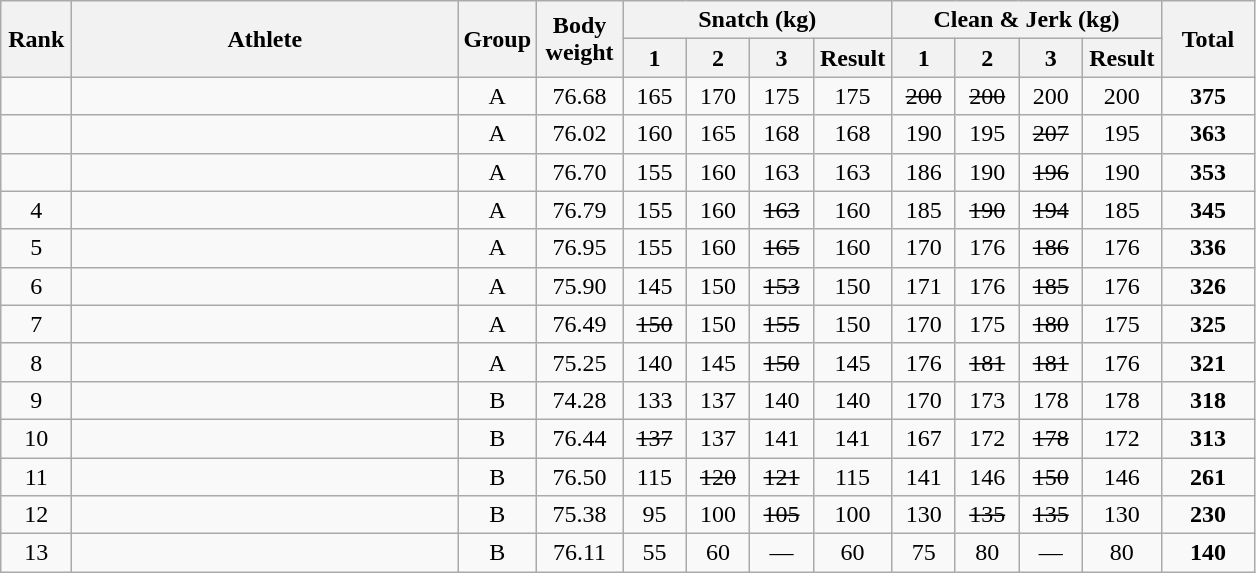<table class = "wikitable" style="text-align:center;">
<tr>
<th rowspan=2 width=40>Rank</th>
<th rowspan=2 width=250>Athlete</th>
<th rowspan=2 width=40>Group</th>
<th rowspan=2 width=50>Body weight</th>
<th colspan=4>Snatch (kg)</th>
<th colspan=4>Clean & Jerk (kg)</th>
<th rowspan=2 width=55>Total</th>
</tr>
<tr>
<th width=35>1</th>
<th width=35>2</th>
<th width=35>3</th>
<th width=45>Result</th>
<th width=35>1</th>
<th width=35>2</th>
<th width=35>3</th>
<th width=45>Result</th>
</tr>
<tr>
<td></td>
<td align=left></td>
<td>A</td>
<td>76.68</td>
<td>165</td>
<td>170</td>
<td>175</td>
<td>175</td>
<td><s>200</s></td>
<td><s>200</s></td>
<td>200</td>
<td>200</td>
<td><strong>375</strong></td>
</tr>
<tr>
<td></td>
<td align=left></td>
<td>A</td>
<td>76.02</td>
<td>160</td>
<td>165</td>
<td>168</td>
<td>168</td>
<td>190</td>
<td>195</td>
<td><s>207</s></td>
<td>195</td>
<td><strong>363</strong></td>
</tr>
<tr>
<td></td>
<td align=left></td>
<td>A</td>
<td>76.70</td>
<td>155</td>
<td>160</td>
<td>163</td>
<td>163</td>
<td>186</td>
<td>190</td>
<td><s>196</s></td>
<td>190</td>
<td><strong>353</strong></td>
</tr>
<tr>
<td>4</td>
<td align=left></td>
<td>A</td>
<td>76.79</td>
<td>155</td>
<td>160</td>
<td><s>163</s></td>
<td>160</td>
<td>185</td>
<td><s>190</s></td>
<td><s>194</s></td>
<td>185</td>
<td><strong>345</strong></td>
</tr>
<tr>
<td>5</td>
<td align=left></td>
<td>A</td>
<td>76.95</td>
<td>155</td>
<td>160</td>
<td><s>165</s></td>
<td>160</td>
<td>170</td>
<td>176</td>
<td><s>186</s></td>
<td>176</td>
<td><strong>336</strong></td>
</tr>
<tr>
<td>6</td>
<td align=left></td>
<td>A</td>
<td>75.90</td>
<td>145</td>
<td>150</td>
<td><s>153</s></td>
<td>150</td>
<td>171</td>
<td>176</td>
<td><s>185</s></td>
<td>176</td>
<td><strong>326</strong></td>
</tr>
<tr>
<td>7</td>
<td align=left></td>
<td>A</td>
<td>76.49</td>
<td><s>150</s></td>
<td>150</td>
<td><s>155</s></td>
<td>150</td>
<td>170</td>
<td>175</td>
<td><s>180</s></td>
<td>175</td>
<td><strong>325</strong></td>
</tr>
<tr>
<td>8</td>
<td align=left></td>
<td>A</td>
<td>75.25</td>
<td>140</td>
<td>145</td>
<td><s>150</s></td>
<td>145</td>
<td>176</td>
<td><s>181</s></td>
<td><s>181</s></td>
<td>176</td>
<td><strong>321</strong></td>
</tr>
<tr>
<td>9</td>
<td align=left></td>
<td>B</td>
<td>74.28</td>
<td>133</td>
<td>137</td>
<td>140</td>
<td>140</td>
<td>170</td>
<td>173</td>
<td>178</td>
<td>178</td>
<td><strong>318</strong></td>
</tr>
<tr>
<td>10</td>
<td align=left></td>
<td>B</td>
<td>76.44</td>
<td><s>137</s></td>
<td>137</td>
<td>141</td>
<td>141</td>
<td>167</td>
<td>172</td>
<td><s>178</s></td>
<td>172</td>
<td><strong>313</strong></td>
</tr>
<tr>
<td>11</td>
<td align=left></td>
<td>B</td>
<td>76.50</td>
<td>115</td>
<td><s>120</s></td>
<td><s>121</s></td>
<td>115</td>
<td>141</td>
<td>146</td>
<td><s>150</s></td>
<td>146</td>
<td><strong>261</strong></td>
</tr>
<tr>
<td>12</td>
<td align=left></td>
<td>B</td>
<td>75.38</td>
<td>95</td>
<td>100</td>
<td><s>105</s></td>
<td>100</td>
<td>130</td>
<td><s>135</s></td>
<td><s>135</s></td>
<td>130</td>
<td><strong>230</strong></td>
</tr>
<tr>
<td>13</td>
<td align=left></td>
<td>B</td>
<td>76.11</td>
<td>55</td>
<td>60</td>
<td>—</td>
<td>60</td>
<td>75</td>
<td>80</td>
<td>—</td>
<td>80</td>
<td><strong>140</strong></td>
</tr>
</table>
